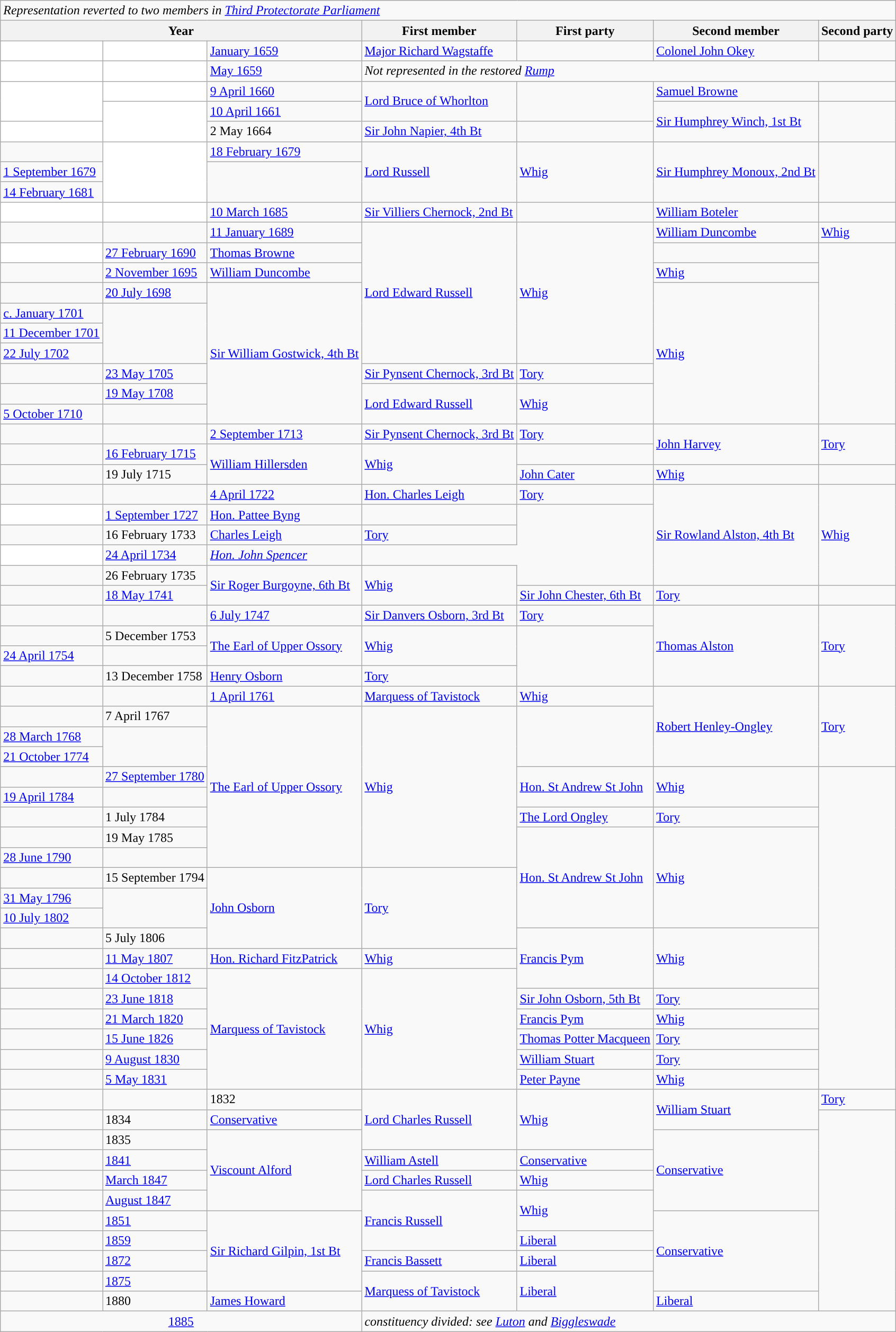<table | class="wikitable">
<tr>
<td colspan="7"><em>Representation reverted to two members in <a href='#'>Third Protectorate Parliament</a></em></td>
</tr>
<tr>
<th colspan="3">Year</th>
<th>First member</th>
<th>First party</th>
<th>Second member</th>
<th>Second party</th>
</tr>
<tr>
<td style="color:inherit;background-color: white"></td>
<td style="color:inherit;background-color: white"></td>
<td><a href='#'>January 1659</a></td>
<td><a href='#'>Major Richard Wagstaffe</a></td>
<td></td>
<td><a href='#'>Colonel John Okey</a></td>
<td></td>
</tr>
<tr>
<td style="color:inherit;background-color: white"></td>
<td style="color:inherit;background-color: white"></td>
<td><a href='#'>May 1659</a></td>
<td colspan="4"><em>Not represented in the restored <a href='#'>Rump</a></em></td>
</tr>
<tr>
<td style="color:inherit;background-color: white" rowspan="2"></td>
<td style="color:inherit;background-color: white"></td>
<td><a href='#'>9 April 1660</a></td>
<td rowspan="2"><a href='#'>Lord Bruce of Whorlton</a></td>
<td rowspan="2"></td>
<td><a href='#'>Samuel Browne</a></td>
<td></td>
</tr>
<tr>
<td style="color:inherit;background-color: white" rowspan="2"></td>
<td><a href='#'>10 April 1661</a></td>
<td rowspan="2"><a href='#'>Sir Humphrey Winch, 1st Bt</a></td>
<td rowspan="2"></td>
</tr>
<tr>
<td style="color:inherit;background-color: white"></td>
<td>2 May 1664</td>
<td><a href='#'>Sir John Napier, 4th Bt</a></td>
<td></td>
</tr>
<tr>
<td style="color:inherit;background-color: "></td>
<td style="color:inherit;background-color: white" rowspan="3"></td>
<td><a href='#'>18 February 1679</a></td>
<td rowspan="3"><a href='#'>Lord Russell</a></td>
<td rowspan="3"><a href='#'>Whig</a></td>
<td rowspan="3"><a href='#'>Sir Humphrey Monoux, 2nd Bt</a></td>
<td rowspan="3"></td>
</tr>
<tr>
<td><a href='#'>1 September 1679</a></td>
</tr>
<tr>
<td><a href='#'>14 February 1681</a></td>
</tr>
<tr>
<td style="color:inherit;background-color: white"></td>
<td style="color:inherit;background-color: white"></td>
<td><a href='#'>10 March 1685</a></td>
<td><a href='#'>Sir Villiers Chernock, 2nd Bt</a></td>
<td></td>
<td><a href='#'>William Boteler</a></td>
<td></td>
</tr>
<tr>
<td style="color:inherit;background-color: "></td>
<td style="color:inherit;background-color: "></td>
<td><a href='#'>11 January 1689</a></td>
<td rowspan="7"><a href='#'>Lord Edward Russell</a></td>
<td rowspan="7"><a href='#'>Whig</a></td>
<td><a href='#'>William Duncombe</a></td>
<td><a href='#'>Whig</a></td>
</tr>
<tr>
<td style="color:inherit;background-color: white"></td>
<td><a href='#'>27 February 1690</a></td>
<td><a href='#'>Thomas Browne</a></td>
<td></td>
</tr>
<tr>
<td style="color:inherit;background-color: "></td>
<td><a href='#'>2 November 1695</a></td>
<td><a href='#'>William Duncombe</a></td>
<td><a href='#'>Whig</a></td>
</tr>
<tr>
<td style="color:inherit;background-color: "></td>
<td><a href='#'>20 July 1698</a></td>
<td rowspan="7"><a href='#'>Sir William Gostwick, 4th Bt</a></td>
<td rowspan="7"><a href='#'>Whig</a></td>
</tr>
<tr>
<td><a href='#'>c. January 1701</a></td>
</tr>
<tr>
<td><a href='#'>11 December 1701</a></td>
</tr>
<tr>
<td><a href='#'>22 July 1702</a></td>
</tr>
<tr>
<td style="color:inherit;background-color: "></td>
<td><a href='#'>23 May 1705</a></td>
<td><a href='#'>Sir Pynsent Chernock, 3rd Bt</a></td>
<td><a href='#'>Tory</a></td>
</tr>
<tr>
<td style="color:inherit;background-color: "></td>
<td><a href='#'>19 May 1708</a></td>
<td rowspan="2"><a href='#'>Lord Edward Russell</a></td>
<td rowspan="2"><a href='#'>Whig</a></td>
</tr>
<tr>
<td><a href='#'>5 October 1710</a></td>
</tr>
<tr>
<td style="color:inherit;background-color: "></td>
<td style="color:inherit;background-color: "></td>
<td><a href='#'>2 September 1713</a></td>
<td><a href='#'>Sir Pynsent Chernock, 3rd Bt</a></td>
<td><a href='#'>Tory</a></td>
<td rowspan="2"><a href='#'>John Harvey</a></td>
<td rowspan="2"><a href='#'>Tory</a></td>
</tr>
<tr>
<td style="color:inherit;background-color: "></td>
<td><a href='#'>16 February 1715</a></td>
<td rowspan="2"><a href='#'>William Hillersden</a></td>
<td rowspan="2"><a href='#'>Whig</a></td>
</tr>
<tr>
<td style="color:inherit;background-color: "></td>
<td>19 July 1715</td>
<td><a href='#'>John Cater</a></td>
<td><a href='#'>Whig</a></td>
</tr>
<tr>
<td style="color:inherit;background-color: "></td>
<td style="color:inherit;background-color: "></td>
<td><a href='#'>4 April 1722</a></td>
<td><a href='#'>Hon. Charles Leigh</a></td>
<td><a href='#'>Tory</a></td>
<td rowspan="5"><a href='#'>Sir Rowland Alston, 4th Bt</a></td>
<td rowspan="5"><a href='#'>Whig</a></td>
</tr>
<tr>
<td style="color:inherit;background-color: white"></td>
<td><a href='#'>1 September 1727</a></td>
<td><a href='#'>Hon. Pattee Byng</a></td>
<td></td>
</tr>
<tr>
<td style="color:inherit;background-color: "></td>
<td>16 February 1733</td>
<td><a href='#'>Charles Leigh</a></td>
<td><a href='#'>Tory</a></td>
</tr>
<tr>
<td style="color:inherit;background-color: white"></td>
<td><a href='#'>24 April 1734</a></td>
<td><em><a href='#'>Hon. John Spencer</a></em></td>
</tr>
<tr>
<td style="color:inherit;background-color: "></td>
<td>26 February 1735</td>
<td rowspan="2"><a href='#'>Sir Roger Burgoyne, 6th Bt</a></td>
<td rowspan="2"><a href='#'>Whig</a></td>
</tr>
<tr>
<td style="color:inherit;background-color: "></td>
<td><a href='#'>18 May 1741</a></td>
<td><a href='#'>Sir John Chester, 6th Bt</a></td>
<td><a href='#'>Tory</a></td>
</tr>
<tr>
<td style="color:inherit;background-color: "></td>
<td style="color:inherit;background-color: "></td>
<td><a href='#'>6 July 1747</a></td>
<td><a href='#'>Sir Danvers Osborn, 3rd Bt</a></td>
<td><a href='#'>Tory</a></td>
<td rowspan="4"><a href='#'>Thomas Alston</a></td>
<td rowspan="4"><a href='#'>Tory</a></td>
</tr>
<tr>
<td style="color:inherit;background-color: "></td>
<td>5 December 1753</td>
<td rowspan="2"><a href='#'>The Earl of Upper Ossory</a></td>
<td rowspan="2"><a href='#'>Whig</a></td>
</tr>
<tr>
<td><a href='#'>24 April 1754</a></td>
</tr>
<tr>
<td style="color:inherit;background-color: "></td>
<td>13 December 1758</td>
<td><a href='#'>Henry Osborn</a></td>
<td><a href='#'>Tory</a></td>
</tr>
<tr>
<td style="color:inherit;background-color: "></td>
<td style="color:inherit;background-color: "></td>
<td><a href='#'>1 April 1761</a></td>
<td><a href='#'>Marquess of Tavistock</a></td>
<td><a href='#'>Whig</a></td>
<td rowspan="4"><a href='#'>Robert Henley-Ongley</a></td>
<td rowspan="4"><a href='#'>Tory</a></td>
</tr>
<tr>
<td style="color:inherit;background-color: "></td>
<td>7 April 1767</td>
<td rowspan="8"><a href='#'>The Earl of Upper Ossory</a></td>
<td rowspan="8"><a href='#'>Whig</a></td>
</tr>
<tr>
<td><a href='#'>28 March 1768</a></td>
</tr>
<tr>
<td><a href='#'>21 October 1774</a></td>
</tr>
<tr>
<td style="color:inherit;background-color: "></td>
<td><a href='#'>27 September 1780</a></td>
<td rowspan="2"><a href='#'>Hon. St Andrew St John</a></td>
<td rowspan="2"><a href='#'>Whig</a></td>
</tr>
<tr>
<td><a href='#'>19 April 1784</a></td>
</tr>
<tr>
<td style="color:inherit;background-color: "></td>
<td>1 July 1784</td>
<td><a href='#'>The Lord Ongley</a></td>
<td><a href='#'>Tory</a></td>
</tr>
<tr>
<td style="color:inherit;background-color: "></td>
<td>19 May 1785</td>
<td rowspan="5"><a href='#'>Hon. St Andrew St John</a></td>
<td rowspan="5"><a href='#'>Whig</a></td>
</tr>
<tr>
<td><a href='#'>28 June 1790</a></td>
</tr>
<tr>
<td style="color:inherit;background-color: "></td>
<td>15 September 1794</td>
<td rowspan="4"><a href='#'>John Osborn</a></td>
<td rowspan="4"><a href='#'>Tory</a></td>
</tr>
<tr>
<td><a href='#'>31 May 1796</a></td>
</tr>
<tr>
<td><a href='#'>10 July 1802</a></td>
</tr>
<tr>
<td style="color:inherit;background-color: "></td>
<td>5 July 1806</td>
<td rowspan="3"><a href='#'>Francis Pym</a></td>
<td rowspan="3"><a href='#'>Whig</a></td>
</tr>
<tr>
<td style="color:inherit;background-color: "></td>
<td><a href='#'>11 May 1807</a></td>
<td><a href='#'>Hon. Richard FitzPatrick</a></td>
<td><a href='#'>Whig</a></td>
</tr>
<tr>
<td style="color:inherit;background-color: "></td>
<td><a href='#'>14 October 1812</a></td>
<td rowspan="6"><a href='#'>Marquess of Tavistock</a></td>
<td rowspan="6"><a href='#'>Whig</a></td>
</tr>
<tr>
<td style="color:inherit;background-color: "></td>
<td><a href='#'>23 June 1818</a></td>
<td><a href='#'>Sir John Osborn, 5th Bt</a></td>
<td><a href='#'>Tory</a></td>
</tr>
<tr>
<td style="color:inherit;background-color: "></td>
<td><a href='#'>21 March 1820</a></td>
<td><a href='#'>Francis Pym</a></td>
<td><a href='#'>Whig</a></td>
</tr>
<tr>
<td style="color:inherit;background-color: "></td>
<td><a href='#'>15 June 1826</a></td>
<td><a href='#'>Thomas Potter Macqueen</a></td>
<td><a href='#'>Tory</a></td>
</tr>
<tr>
<td style="color:inherit;background-color: "></td>
<td><a href='#'>9 August 1830</a></td>
<td><a href='#'>William Stuart</a></td>
<td><a href='#'>Tory</a></td>
</tr>
<tr>
<td style="color:inherit;background-color: "></td>
<td><a href='#'>5 May 1831</a></td>
<td><a href='#'>Peter Payne</a></td>
<td><a href='#'>Whig</a></td>
</tr>
<tr>
<td style="color:inherit;background-color: "></td>
<td style="color:inherit;background-color: "></td>
<td>1832</td>
<td rowspan="3"><a href='#'>Lord Charles Russell</a></td>
<td rowspan="3"><a href='#'>Whig</a></td>
<td rowspan="2"><a href='#'>William Stuart</a></td>
<td><a href='#'>Tory</a></td>
</tr>
<tr>
<td style="color:inherit;background-color: "></td>
<td>1834</td>
<td><a href='#'>Conservative</a></td>
</tr>
<tr>
<td style="color:inherit;background-color: "></td>
<td>1835</td>
<td rowspan="4"><a href='#'>Viscount Alford</a></td>
<td rowspan="4"><a href='#'>Conservative</a></td>
</tr>
<tr>
<td style="color:inherit;background-color: "></td>
<td><a href='#'>1841</a></td>
<td><a href='#'>William Astell</a></td>
<td><a href='#'>Conservative</a></td>
</tr>
<tr>
<td style="color:inherit;background-color: "></td>
<td><a href='#'>March 1847</a></td>
<td><a href='#'>Lord Charles Russell</a></td>
<td><a href='#'>Whig</a></td>
</tr>
<tr>
<td style="color:inherit;background-color: "></td>
<td><a href='#'>August 1847</a></td>
<td rowspan="3"><a href='#'>Francis Russell</a></td>
<td rowspan="2"><a href='#'>Whig</a></td>
</tr>
<tr>
<td style="color:inherit;background-color: "></td>
<td><a href='#'>1851</a></td>
<td rowspan="4"><a href='#'>Sir Richard Gilpin, 1st Bt</a></td>
<td rowspan="4"><a href='#'>Conservative</a></td>
</tr>
<tr>
<td style="color:inherit;background-color: "></td>
<td><a href='#'>1859</a></td>
<td><a href='#'>Liberal</a></td>
</tr>
<tr>
<td style="color:inherit;background-color: "></td>
<td><a href='#'>1872</a></td>
<td><a href='#'>Francis Bassett</a></td>
<td><a href='#'>Liberal</a></td>
</tr>
<tr>
<td style="color:inherit;background-color: "></td>
<td><a href='#'>1875</a></td>
<td rowspan="2"><a href='#'>Marquess of Tavistock</a></td>
<td rowspan="2"><a href='#'>Liberal</a></td>
</tr>
<tr>
<td style="color:inherit;background-color: "></td>
<td>1880</td>
<td><a href='#'>James Howard</a></td>
<td><a href='#'>Liberal</a></td>
</tr>
<tr>
<td colspan="3" align="center"><a href='#'>1885</a></td>
<td colspan="4"><em>constituency divided: see <a href='#'>Luton</a> and <a href='#'>Biggleswade</a></em></td>
</tr>
</table>
